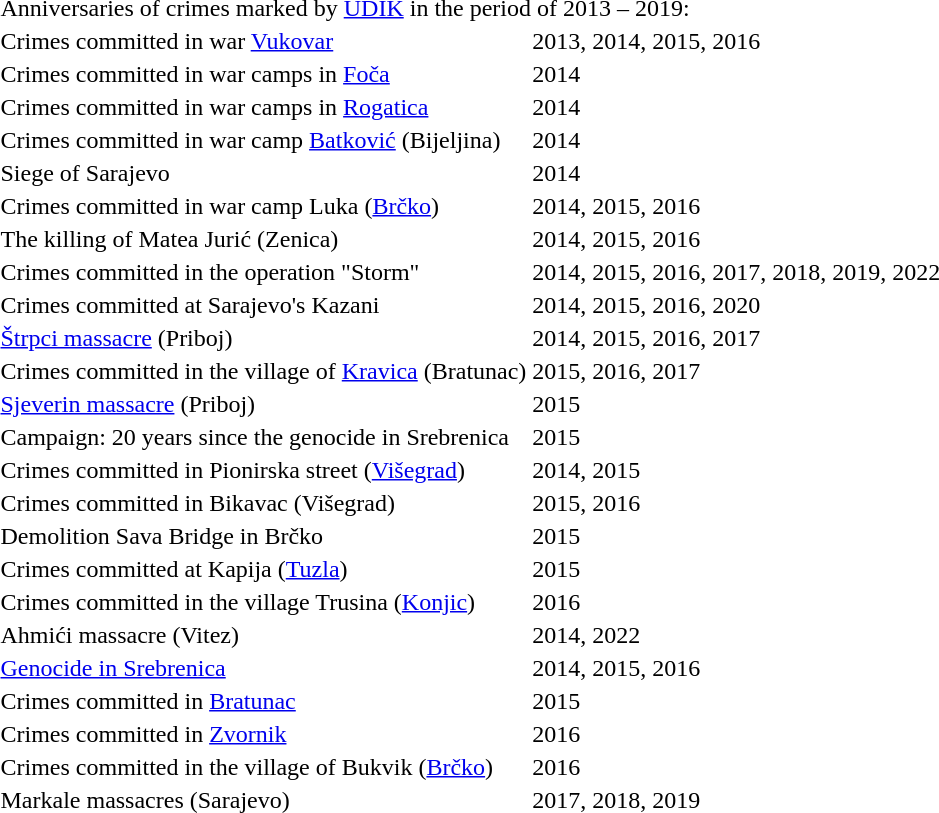<table>
<tr>
<td colspan=10>Anniversaries of crimes marked by <a href='#'>UDIK</a> in the period of 2013 – 2019:</td>
</tr>
<tr>
<td>Crimes committed in war <a href='#'>Vukovar</a></td>
<td>2013, 2014, 2015, 2016</td>
</tr>
<tr>
<td>Crimes committed in war camps in <a href='#'>Foča</a></td>
<td>2014</td>
</tr>
<tr>
<td>Crimes committed in war camps in <a href='#'>Rogatica</a></td>
<td>2014</td>
</tr>
<tr>
<td>Crimes committed in war camp <a href='#'>Batković</a> (Bijeljina)</td>
<td>2014</td>
</tr>
<tr>
<td>Siege of Sarajevo</td>
<td>2014</td>
</tr>
<tr>
<td>Crimes committed in war camp Luka (<a href='#'>Brčko</a>)</td>
<td>2014, 2015, 2016</td>
</tr>
<tr>
<td>The killing of Matea Jurić (Zenica)</td>
<td>2014, 2015, 2016</td>
</tr>
<tr>
<td>Crimes committed in the operation "Storm"</td>
<td>2014, 2015, 2016, 2017, 2018, 2019, 2022</td>
</tr>
<tr>
<td>Crimes committed at Sarajevo's Kazani</td>
<td>2014, 2015, 2016, 2020</td>
</tr>
<tr>
<td><a href='#'>Štrpci massacre</a> (Priboj)</td>
<td>2014, 2015, 2016, 2017</td>
</tr>
<tr>
<td>Crimes committed in the village of <a href='#'>Kravica</a> (Bratunac)</td>
<td>2015, 2016, 2017</td>
</tr>
<tr>
<td><a href='#'>Sjeverin massacre</a> (Priboj)</td>
<td>2015</td>
</tr>
<tr>
<td>Campaign: 20 years since the genocide in Srebrenica </td>
<td>2015</td>
</tr>
<tr>
<td>Crimes committed in Pionirska street (<a href='#'>Višegrad</a>)</td>
<td>2014, 2015</td>
</tr>
<tr>
<td>Crimes committed in Bikavac (Višegrad)</td>
<td>2015, 2016</td>
</tr>
<tr>
<td>Demolition Sava Bridge in Brčko</td>
<td>2015</td>
</tr>
<tr>
<td>Crimes committed at Kapija (<a href='#'>Tuzla</a>)</td>
<td>2015</td>
</tr>
<tr>
<td>Crimes committed in the village Trusina (<a href='#'>Konjic</a>)</td>
<td>2016</td>
</tr>
<tr>
<td>Ahmići massacre (Vitez)</td>
<td>2014, 2022</td>
</tr>
<tr>
<td><a href='#'>Genocide in Srebrenica</a></td>
<td>2014, 2015, 2016</td>
</tr>
<tr>
<td>Crimes committed in <a href='#'>Bratunac</a></td>
<td>2015</td>
</tr>
<tr>
<td>Crimes committed in <a href='#'>Zvornik</a></td>
<td>2016</td>
</tr>
<tr>
<td>Crimes committed in the village of Bukvik (<a href='#'>Brčko</a>)</td>
<td>2016</td>
</tr>
<tr>
<td>Markale massacres (Sarajevo)</td>
<td>2017, 2018, 2019</td>
</tr>
<tr>
</tr>
</table>
